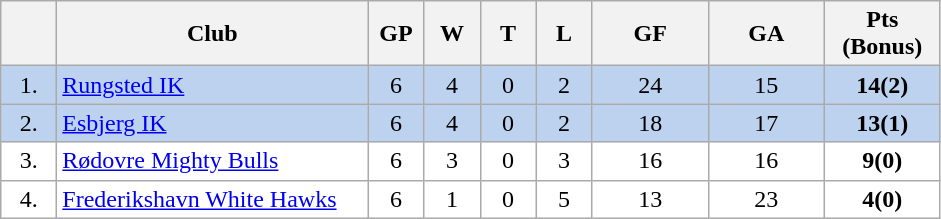<table class="wikitable">
<tr>
<th width="30"></th>
<th width="200">Club</th>
<th width="30">GP</th>
<th width="30">W</th>
<th width="30">T</th>
<th width="30">L</th>
<th width="70">GF</th>
<th width="70">GA</th>
<th width="70">Pts (Bonus)</th>
</tr>
<tr bgcolor="#BCD2EE" align="center">
<td>1.</td>
<td align="left"><a href='#'>Rungsted IK</a></td>
<td>6</td>
<td>4</td>
<td>0</td>
<td>2</td>
<td>24</td>
<td>15</td>
<td><strong>14(2)</strong></td>
</tr>
<tr bgcolor="#BCD2EE" align="center">
<td>2.</td>
<td align="left"><a href='#'>Esbjerg IK</a></td>
<td>6</td>
<td>4</td>
<td>0</td>
<td>2</td>
<td>18</td>
<td>17</td>
<td><strong>13(1)</strong></td>
</tr>
<tr bgcolor="#FFFFFF" align="center">
<td>3.</td>
<td align="left"><a href='#'>Rødovre Mighty Bulls</a></td>
<td>6</td>
<td>3</td>
<td>0</td>
<td>3</td>
<td>16</td>
<td>16</td>
<td><strong>9(0)</strong></td>
</tr>
<tr bgcolor="#FFFFFF" align="center">
<td>4.</td>
<td align="left"><a href='#'>Frederikshavn White Hawks</a></td>
<td>6</td>
<td>1</td>
<td>0</td>
<td>5</td>
<td>13</td>
<td>23</td>
<td><strong>4(0)</strong></td>
</tr>
</table>
